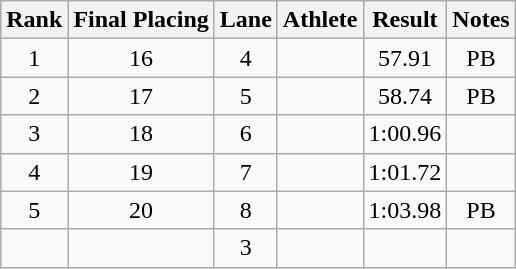<table class="wikitable sortable" style="text-align:center">
<tr>
<th>Rank</th>
<th>Final Placing</th>
<th>Lane</th>
<th>Athlete</th>
<th>Result</th>
<th>Notes</th>
</tr>
<tr>
<td>1</td>
<td>16</td>
<td>4</td>
<td align=left></td>
<td>57.91</td>
<td>PB</td>
</tr>
<tr>
<td>2</td>
<td>17</td>
<td>5</td>
<td align=left></td>
<td>58.74</td>
<td>PB</td>
</tr>
<tr>
<td>3</td>
<td>18</td>
<td>6</td>
<td align=left></td>
<td>1:00.96</td>
<td></td>
</tr>
<tr>
<td>4</td>
<td>19</td>
<td>7</td>
<td align=left></td>
<td>1:01.72</td>
<td></td>
</tr>
<tr>
<td>5</td>
<td>20</td>
<td>8</td>
<td align=left></td>
<td>1:03.98</td>
<td>PB</td>
</tr>
<tr>
<td></td>
<td></td>
<td>3</td>
<td align=left></td>
<td></td>
<td></td>
</tr>
</table>
